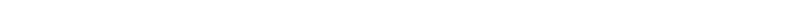<table style="width:66%; text-align:center;">
<tr style="color:white;">
<td style="background:"><strong>6</strong></td>
<td style="background:"><strong>3</strong></td>
<td style="background:"><strong>15</strong></td>
</tr>
</table>
